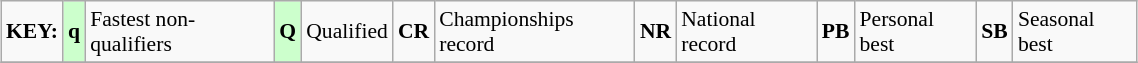<table class="wikitable" style="margin:0.5em auto; font-size:90%;position:relative;" width=60%>
<tr>
<td><strong>KEY:</strong></td>
<td bgcolor=ccffcc align=center><strong>q</strong></td>
<td>Fastest non-qualifiers</td>
<td bgcolor=ccffcc align=center><strong>Q</strong></td>
<td>Qualified</td>
<td align=center><strong>CR</strong></td>
<td>Championships record</td>
<td align=center><strong>NR</strong></td>
<td>National record</td>
<td align=center><strong>PB</strong></td>
<td>Personal best</td>
<td align=center><strong>SB</strong></td>
<td>Seasonal best</td>
</tr>
<tr>
</tr>
</table>
